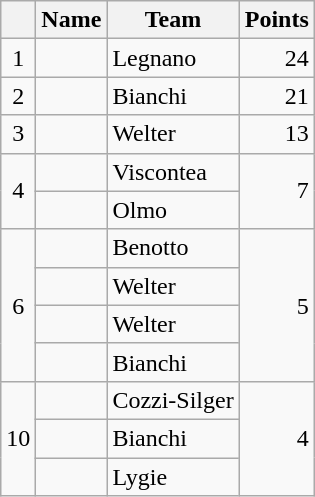<table class="wikitable">
<tr>
<th></th>
<th>Name</th>
<th>Team</th>
<th>Points</th>
</tr>
<tr>
<td style="text-align:center">1</td>
<td></td>
<td>Legnano</td>
<td align="right">24</td>
</tr>
<tr>
<td style="text-align:center">2</td>
<td></td>
<td>Bianchi</td>
<td align="right">21</td>
</tr>
<tr>
<td style="text-align:center">3</td>
<td></td>
<td>Welter</td>
<td align="right">13</td>
</tr>
<tr>
<td style="text-align:center" rowspan="2">4</td>
<td></td>
<td>Viscontea</td>
<td align="right" rowspan="2">7</td>
</tr>
<tr>
<td></td>
<td>Olmo</td>
</tr>
<tr>
<td style="text-align:center" rowspan="4">6</td>
<td></td>
<td>Benotto</td>
<td align="right" rowspan="4">5</td>
</tr>
<tr>
<td></td>
<td>Welter</td>
</tr>
<tr>
<td></td>
<td>Welter</td>
</tr>
<tr>
<td></td>
<td>Bianchi</td>
</tr>
<tr>
<td style="text-align:center" rowspan="3">10</td>
<td></td>
<td>Cozzi-Silger</td>
<td align="right" rowspan="3">4</td>
</tr>
<tr>
<td></td>
<td>Bianchi</td>
</tr>
<tr>
<td></td>
<td>Lygie</td>
</tr>
</table>
